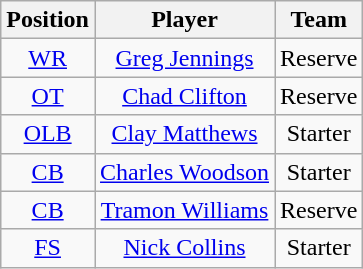<table class="wikitable">
<tr>
<th>Position</th>
<th>Player</th>
<th>Team</th>
</tr>
<tr style="background:#ffddoo; text-align:center;">
<td><a href='#'>WR</a></td>
<td><a href='#'>Greg Jennings</a></td>
<td>Reserve</td>
</tr>
<tr style="background:#ffddoo; text-align:center;">
<td><a href='#'>OT</a></td>
<td><a href='#'>Chad Clifton</a></td>
<td>Reserve</td>
</tr>
<tr style="background:#ffddoo; text-align:center;">
<td><a href='#'>OLB</a></td>
<td><a href='#'>Clay Matthews</a></td>
<td>Starter</td>
</tr>
<tr style="background:#ffddoo; text-align:center;">
<td><a href='#'>CB</a></td>
<td><a href='#'>Charles Woodson</a></td>
<td>Starter</td>
</tr>
<tr style="background:#ffddoo; text-align:center;">
<td><a href='#'>CB</a></td>
<td><a href='#'>Tramon Williams</a></td>
<td>Reserve</td>
</tr>
<tr style="background:#ffddoo; text-align:center;">
<td><a href='#'>FS</a></td>
<td><a href='#'>Nick Collins</a></td>
<td>Starter</td>
</tr>
</table>
